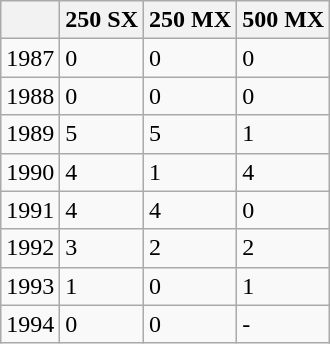<table class="wikitable">
<tr>
<th></th>
<th>250 SX</th>
<th>250 MX</th>
<th>500 MX</th>
</tr>
<tr>
<td>1987</td>
<td>0</td>
<td>0</td>
<td>0</td>
</tr>
<tr>
<td>1988</td>
<td>0</td>
<td>0</td>
<td>0</td>
</tr>
<tr>
<td>1989</td>
<td>5</td>
<td>5</td>
<td>1</td>
</tr>
<tr>
<td>1990</td>
<td>4</td>
<td>1</td>
<td>4</td>
</tr>
<tr>
<td>1991</td>
<td>4</td>
<td>4</td>
<td>0</td>
</tr>
<tr>
<td>1992</td>
<td>3</td>
<td>2</td>
<td>2</td>
</tr>
<tr>
<td>1993</td>
<td>1</td>
<td>0</td>
<td>1</td>
</tr>
<tr>
<td>1994</td>
<td>0</td>
<td>0</td>
<td>-</td>
</tr>
</table>
